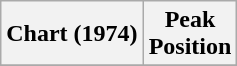<table class="wikitable sortable">
<tr>
<th>Chart (1974)</th>
<th>Peak<br>Position</th>
</tr>
<tr>
</tr>
</table>
